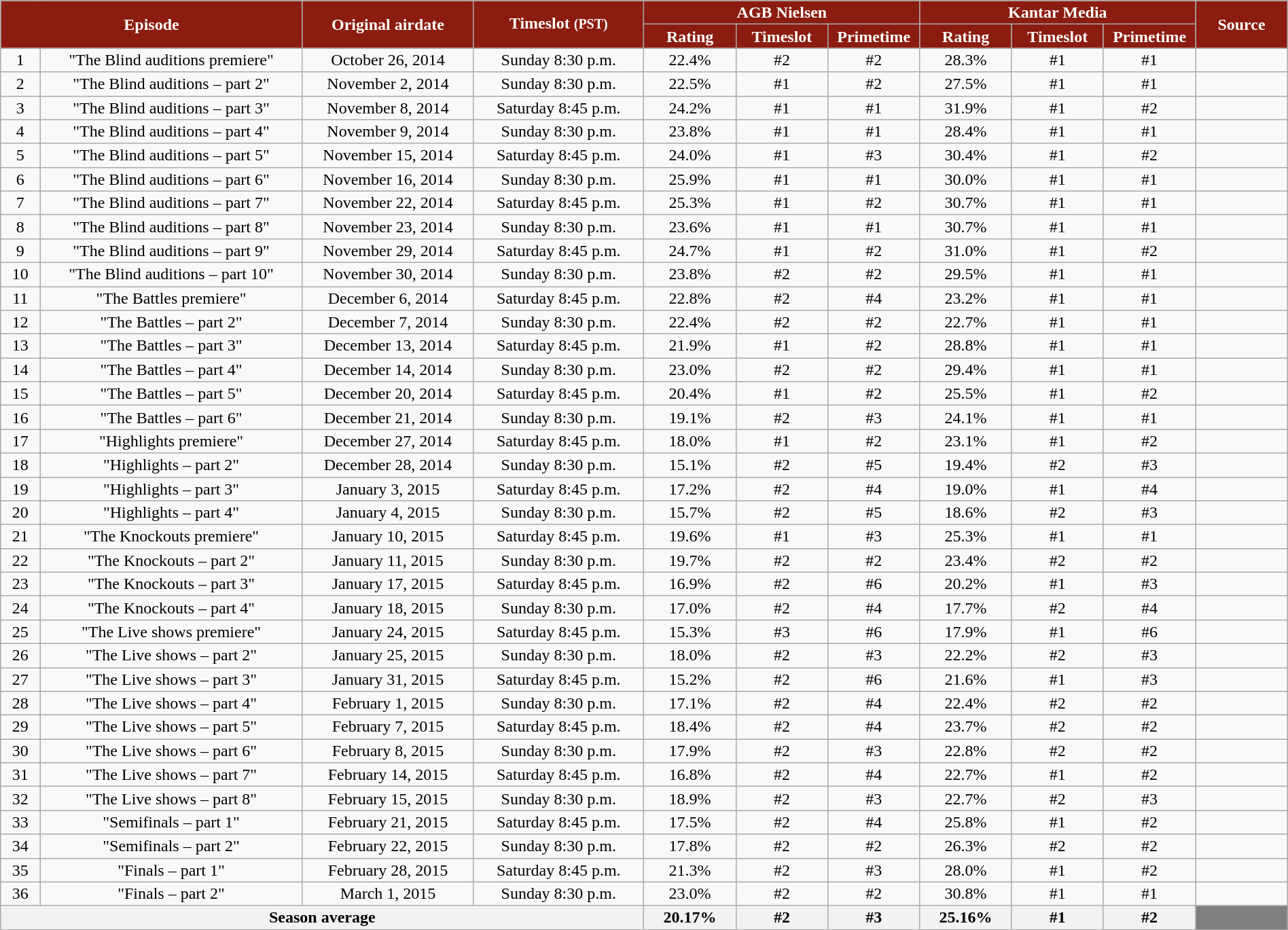<table class="wikitable" style="text-align:center; background:#f9f9f9; line-height:16px;" width="100%">
<tr>
<th style="background:#8b1c10; color:white;" rowspan="2" colspan="2" width="23%">Episode</th>
<th style="background:#8b1c10; color:white;" rowspan="2" width="13%">Original airdate</th>
<th style="background:#8b1c10; color:white;" rowspan="2" width="13%">Timeslot <small>(PST)</small></th>
<th style="background:#8b1c10; color:white;" colspan="3" width="21%">AGB Nielsen</th>
<th style="background:#8b1c10; color:white;" colspan="3" width="21%">Kantar Media</th>
<th style="background:#8b1c10; color:white;" rowspan="2" width="07%">Source</th>
</tr>
<tr>
<th style="background:#8b1c10; color:white;" width="07%">Rating</th>
<th style="background:#8b1c10; color:white;" width="07%">Timeslot</th>
<th style="background:#8b1c10; color:white;" width="07%">Primetime</th>
<th style="background:#8b1c10; color:white;" width="07%">Rating</th>
<th style="background:#8b1c10; color:white;" width="07%">Timeslot</th>
<th style="background:#8b1c10; color:white;" width="07%">Primetime</th>
</tr>
<tr>
<td width="03%">1</td>
<td>"The Blind auditions premiere"</td>
<td>October 26, 2014</td>
<td>Sunday 8:30 p.m.</td>
<td>22.4%</td>
<td>#2</td>
<td>#2</td>
<td>28.3%</td>
<td>#1</td>
<td>#1</td>
<td></td>
</tr>
<tr>
<td width="03%">2</td>
<td>"The Blind auditions – part 2"</td>
<td>November 2, 2014</td>
<td>Sunday 8:30 p.m.</td>
<td>22.5%</td>
<td>#1</td>
<td>#2</td>
<td>27.5%</td>
<td>#1</td>
<td>#1</td>
<td></td>
</tr>
<tr>
<td width="03%">3</td>
<td>"The Blind auditions – part 3"</td>
<td>November 8, 2014</td>
<td>Saturday 8:45 p.m.</td>
<td>24.2%</td>
<td>#1</td>
<td>#1</td>
<td>31.9%</td>
<td>#1</td>
<td>#2</td>
<td></td>
</tr>
<tr>
<td width="03%">4</td>
<td>"The Blind auditions – part 4"</td>
<td>November 9, 2014</td>
<td>Sunday 8:30 p.m.</td>
<td>23.8%</td>
<td>#1</td>
<td>#1</td>
<td>28.4%</td>
<td>#1</td>
<td>#1</td>
<td></td>
</tr>
<tr>
<td width="03%">5</td>
<td>"The Blind auditions – part 5"</td>
<td>November 15, 2014</td>
<td>Saturday 8:45 p.m.</td>
<td>24.0%</td>
<td>#1</td>
<td>#3</td>
<td>30.4%</td>
<td>#1</td>
<td>#2</td>
<td></td>
</tr>
<tr>
<td width="03%">6</td>
<td>"The Blind auditions – part 6"</td>
<td>November 16, 2014</td>
<td>Sunday 8:30 p.m.</td>
<td>25.9%</td>
<td>#1</td>
<td>#1</td>
<td>30.0%</td>
<td>#1</td>
<td>#1</td>
<td></td>
</tr>
<tr>
<td width="03%">7</td>
<td>"The Blind auditions – part 7"</td>
<td>November 22, 2014</td>
<td>Saturday 8:45 p.m.</td>
<td>25.3%</td>
<td>#1</td>
<td>#2</td>
<td>30.7%</td>
<td>#1</td>
<td>#1</td>
<td></td>
</tr>
<tr>
<td width="03%">8</td>
<td>"The Blind auditions – part 8"</td>
<td>November 23, 2014</td>
<td>Sunday 8:30 p.m.</td>
<td>23.6%</td>
<td>#1</td>
<td>#1</td>
<td>30.7%</td>
<td>#1</td>
<td>#1</td>
<td></td>
</tr>
<tr>
<td width="03%">9</td>
<td>"The Blind auditions – part 9"</td>
<td>November 29, 2014</td>
<td>Saturday 8:45 p.m.</td>
<td>24.7%</td>
<td>#1</td>
<td>#2</td>
<td>31.0%</td>
<td>#1</td>
<td>#2</td>
<td></td>
</tr>
<tr>
<td width="03%">10</td>
<td>"The Blind auditions – part 10"</td>
<td>November 30, 2014</td>
<td>Sunday 8:30 p.m.</td>
<td>23.8%</td>
<td>#2</td>
<td>#2</td>
<td>29.5%</td>
<td>#1</td>
<td>#1</td>
<td></td>
</tr>
<tr>
<td width="03%">11</td>
<td>"The Battles premiere"</td>
<td>December 6, 2014</td>
<td>Saturday 8:45 p.m.</td>
<td>22.8%</td>
<td>#2</td>
<td>#4</td>
<td>23.2%</td>
<td>#1</td>
<td>#1</td>
<td></td>
</tr>
<tr>
<td width="03%">12</td>
<td>"The Battles – part 2"</td>
<td>December 7, 2014</td>
<td>Sunday 8:30 p.m.</td>
<td>22.4%</td>
<td>#2</td>
<td>#2</td>
<td>22.7%</td>
<td>#1</td>
<td>#1</td>
<td></td>
</tr>
<tr>
<td width="03%">13</td>
<td>"The Battles – part 3"</td>
<td>December 13, 2014</td>
<td>Saturday 8:45 p.m.</td>
<td>21.9%</td>
<td>#1</td>
<td>#2</td>
<td>28.8%</td>
<td>#1</td>
<td>#1</td>
<td></td>
</tr>
<tr>
<td width="03%">14</td>
<td>"The Battles – part 4"</td>
<td>December 14, 2014</td>
<td>Sunday 8:30 p.m.</td>
<td>23.0%</td>
<td>#2</td>
<td>#2</td>
<td>29.4%</td>
<td>#1</td>
<td>#1</td>
<td></td>
</tr>
<tr>
<td width="03%">15</td>
<td>"The Battles – part 5"</td>
<td>December 20, 2014</td>
<td>Saturday 8:45 p.m.</td>
<td>20.4%</td>
<td>#1</td>
<td>#2</td>
<td>25.5%</td>
<td>#1</td>
<td>#2</td>
<td></td>
</tr>
<tr>
<td width="03%">16</td>
<td>"The Battles – part 6"</td>
<td>December 21, 2014</td>
<td>Sunday 8:30 p.m.</td>
<td>19.1%</td>
<td>#2</td>
<td>#3</td>
<td>24.1%</td>
<td>#1</td>
<td>#1</td>
<td></td>
</tr>
<tr>
<td width="03%">17</td>
<td>"Highlights premiere"</td>
<td>December 27, 2014</td>
<td>Saturday 8:45 p.m.</td>
<td>18.0%</td>
<td>#1</td>
<td>#2</td>
<td>23.1%</td>
<td>#1</td>
<td>#2</td>
<td></td>
</tr>
<tr>
<td width="03%">18</td>
<td>"Highlights – part 2"</td>
<td>December 28, 2014</td>
<td>Sunday 8:30 p.m.</td>
<td>15.1%</td>
<td>#2</td>
<td>#5</td>
<td>19.4%</td>
<td>#2</td>
<td>#3</td>
<td></td>
</tr>
<tr>
<td width="03%">19</td>
<td>"Highlights – part 3"</td>
<td>January 3, 2015</td>
<td>Saturday 8:45 p.m.</td>
<td>17.2%</td>
<td>#2</td>
<td>#4</td>
<td>19.0%</td>
<td>#1</td>
<td>#4</td>
<td></td>
</tr>
<tr>
<td width="03%">20</td>
<td>"Highlights – part 4"</td>
<td>January 4, 2015</td>
<td>Sunday 8:30 p.m.</td>
<td>15.7%</td>
<td>#2</td>
<td>#5</td>
<td>18.6%</td>
<td>#2</td>
<td>#3</td>
<td></td>
</tr>
<tr>
<td width="03%">21</td>
<td>"The Knockouts premiere"</td>
<td>January 10, 2015</td>
<td>Saturday 8:45 p.m.</td>
<td>19.6%</td>
<td>#1</td>
<td>#3</td>
<td>25.3%</td>
<td>#1</td>
<td>#1</td>
<td></td>
</tr>
<tr>
<td width="03%">22</td>
<td>"The Knockouts – part 2"</td>
<td>January 11, 2015</td>
<td>Sunday 8:30 p.m.</td>
<td>19.7%</td>
<td>#2</td>
<td>#2</td>
<td>23.4%</td>
<td>#2</td>
<td>#2</td>
<td></td>
</tr>
<tr>
<td width="03%">23</td>
<td>"The Knockouts – part 3"</td>
<td>January 17, 2015</td>
<td>Saturday 8:45 p.m.</td>
<td>16.9%</td>
<td>#2</td>
<td>#6</td>
<td>20.2%</td>
<td>#1</td>
<td>#3</td>
<td></td>
</tr>
<tr>
<td width="03%">24</td>
<td>"The Knockouts – part 4"</td>
<td>January 18, 2015</td>
<td>Sunday 8:30 p.m.</td>
<td>17.0%</td>
<td>#2</td>
<td>#4</td>
<td>17.7%</td>
<td>#2</td>
<td>#4</td>
<td></td>
</tr>
<tr>
<td width="03%">25</td>
<td>"The Live shows premiere"</td>
<td>January 24, 2015</td>
<td>Saturday 8:45 p.m.</td>
<td>15.3%</td>
<td>#3</td>
<td>#6</td>
<td>17.9%</td>
<td>#1</td>
<td>#6</td>
<td></td>
</tr>
<tr>
<td width="03%">26</td>
<td>"The Live shows – part 2"</td>
<td>January 25, 2015</td>
<td>Sunday 8:30 p.m.</td>
<td>18.0%</td>
<td>#2</td>
<td>#3</td>
<td>22.2%</td>
<td>#2</td>
<td>#3</td>
<td></td>
</tr>
<tr>
<td width="03%">27</td>
<td>"The Live shows – part 3"</td>
<td>January 31, 2015</td>
<td>Saturday 8:45 p.m.</td>
<td>15.2%</td>
<td>#2</td>
<td>#6</td>
<td>21.6%</td>
<td>#1</td>
<td>#3</td>
<td></td>
</tr>
<tr>
<td width="03%">28</td>
<td>"The Live shows – part 4"</td>
<td>February 1, 2015</td>
<td>Sunday 8:30 p.m.</td>
<td>17.1%</td>
<td>#2</td>
<td>#4</td>
<td>22.4%</td>
<td>#2</td>
<td>#2</td>
<td></td>
</tr>
<tr>
<td width="03%">29</td>
<td>"The Live shows – part 5"</td>
<td>February 7, 2015</td>
<td>Saturday 8:45 p.m.</td>
<td>18.4%</td>
<td>#2</td>
<td>#4</td>
<td>23.7%</td>
<td>#2</td>
<td>#2</td>
<td></td>
</tr>
<tr>
<td width="03%">30</td>
<td>"The Live shows – part 6"</td>
<td>February 8, 2015</td>
<td>Sunday 8:30 p.m.</td>
<td>17.9%</td>
<td>#2</td>
<td>#3</td>
<td>22.8%</td>
<td>#2</td>
<td>#2</td>
<td></td>
</tr>
<tr>
<td width="03%">31</td>
<td>"The Live shows – part 7"</td>
<td>February 14, 2015</td>
<td>Saturday 8:45 p.m.</td>
<td>16.8%</td>
<td>#2</td>
<td>#4</td>
<td>22.7%</td>
<td>#1</td>
<td>#2</td>
<td></td>
</tr>
<tr>
<td width="03%">32</td>
<td>"The Live shows – part 8"</td>
<td>February 15, 2015</td>
<td>Sunday 8:30 p.m.</td>
<td>18.9%</td>
<td>#2</td>
<td>#3</td>
<td>22.7%</td>
<td>#2</td>
<td>#3</td>
<td></td>
</tr>
<tr>
<td width="03%">33</td>
<td>"Semifinals – part 1"</td>
<td>February 21, 2015</td>
<td>Saturday 8:45 p.m.</td>
<td>17.5%</td>
<td>#2</td>
<td>#4</td>
<td>25.8%</td>
<td>#1</td>
<td>#2</td>
<td></td>
</tr>
<tr>
<td width="03%">34</td>
<td>"Semifinals – part 2"</td>
<td>February 22, 2015</td>
<td>Sunday 8:30 p.m.</td>
<td>17.8%</td>
<td>#2</td>
<td>#2</td>
<td>26.3%</td>
<td>#2</td>
<td>#2</td>
<td></td>
</tr>
<tr>
<td width="03%">35</td>
<td>"Finals – part 1"</td>
<td>February 28, 2015</td>
<td>Saturday 8:45 p.m.</td>
<td>21.3%</td>
<td>#2</td>
<td>#3</td>
<td>28.0%</td>
<td>#1</td>
<td>#2</td>
<td></td>
</tr>
<tr>
<td width="03%">36</td>
<td>"Finals – part 2"</td>
<td>March 1, 2015</td>
<td>Sunday 8:30 p.m.</td>
<td>23.0%</td>
<td>#2</td>
<td>#2</td>
<td>30.8%</td>
<td>#1</td>
<td>#1</td>
<td></td>
</tr>
<tr>
<th colspan="4">Season average</th>
<th>20.17%</th>
<th>#2</th>
<th>#3</th>
<th>25.16%</th>
<th>#1</th>
<th>#2</th>
<td style="background:grey;"></td>
</tr>
<tr>
</tr>
</table>
